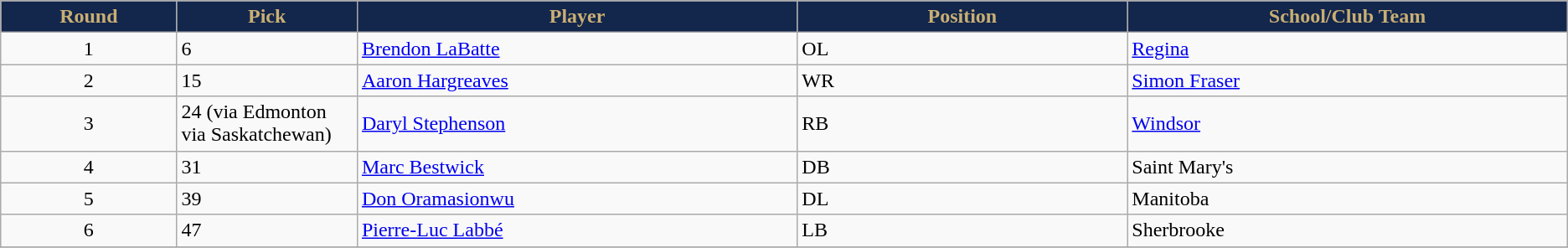<table class="wikitable sortable sortable">
<tr>
<th style="background:#13264B;color:#C9AF74;" width="8%">Round</th>
<th style="background:#13264B;color:#C9AF74;" width="8%">Pick</th>
<th style="background:#13264B;color:#C9AF74;" width="20%">Player</th>
<th style="background:#13264B;color:#C9AF74;" width="15%">Position</th>
<th style="background:#13264B;color:#C9AF74;" width="20%">School/Club Team</th>
</tr>
<tr>
<td align=center>1</td>
<td>6</td>
<td><a href='#'>Brendon LaBatte</a></td>
<td>OL</td>
<td><a href='#'>Regina</a></td>
</tr>
<tr>
<td align=center>2</td>
<td>15</td>
<td><a href='#'>Aaron Hargreaves</a></td>
<td>WR</td>
<td><a href='#'>Simon Fraser</a></td>
</tr>
<tr>
<td align=center>3</td>
<td>24 (via Edmonton via Saskatchewan)</td>
<td><a href='#'>Daryl Stephenson</a></td>
<td>RB</td>
<td><a href='#'>Windsor</a></td>
</tr>
<tr>
<td align=center>4</td>
<td>31</td>
<td><a href='#'>Marc Bestwick</a></td>
<td>DB</td>
<td>Saint Mary's</td>
</tr>
<tr>
<td align=center>5</td>
<td>39</td>
<td><a href='#'>Don Oramasionwu</a></td>
<td>DL</td>
<td>Manitoba</td>
</tr>
<tr>
<td align=center>6</td>
<td>47</td>
<td><a href='#'>Pierre-Luc Labbé</a></td>
<td>LB</td>
<td>Sherbrooke</td>
</tr>
<tr>
</tr>
</table>
